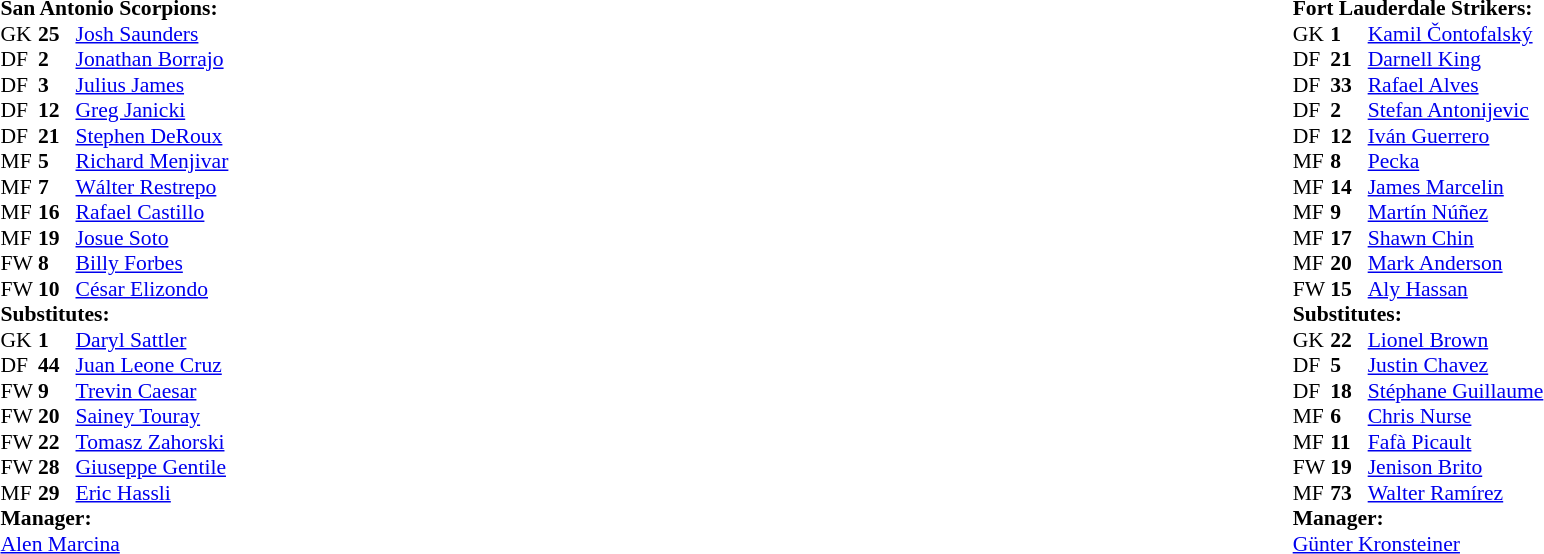<table style="width:100%;">
<tr>
<td style="vertical-align:top; width:40%;"><br><table style="font-size: 90%" cellspacing="0" cellpadding="0">
<tr>
<td colspan="4"><strong>San Antonio Scorpions:</strong></td>
</tr>
<tr>
<th width=25></th>
<th width=25></th>
</tr>
<tr>
<td>GK</td>
<td><strong>25</strong></td>
<td> <a href='#'>Josh Saunders</a></td>
</tr>
<tr>
<td>DF</td>
<td><strong>2</strong></td>
<td> <a href='#'>Jonathan Borrajo</a></td>
</tr>
<tr>
<td>DF</td>
<td><strong>3</strong></td>
<td> <a href='#'>Julius James</a></td>
</tr>
<tr>
<td>DF</td>
<td><strong>12</strong></td>
<td> <a href='#'>Greg Janicki</a></td>
</tr>
<tr>
<td>DF</td>
<td><strong>21</strong></td>
<td> <a href='#'>Stephen DeRoux</a></td>
</tr>
<tr>
<td>MF</td>
<td><strong>5</strong></td>
<td> <a href='#'>Richard Menjivar</a></td>
</tr>
<tr>
<td>MF</td>
<td><strong>7</strong></td>
<td> <a href='#'>Wálter Restrepo</a></td>
<td></td>
<td></td>
</tr>
<tr>
<td>MF</td>
<td><strong>16</strong></td>
<td> <a href='#'>Rafael Castillo</a></td>
</tr>
<tr>
<td>MF</td>
<td><strong>19</strong></td>
<td> <a href='#'>Josue Soto</a></td>
</tr>
<tr>
<td>FW</td>
<td><strong>8</strong></td>
<td> <a href='#'>Billy Forbes</a></td>
</tr>
<tr>
<td>FW</td>
<td><strong>10</strong></td>
<td> <a href='#'>César Elizondo</a></td>
<td></td>
<td></td>
</tr>
<tr>
<td colspan="3"><strong>Substitutes:</strong></td>
</tr>
<tr>
<td>GK</td>
<td><strong>1</strong></td>
<td> <a href='#'>Daryl Sattler</a></td>
</tr>
<tr>
<td>DF</td>
<td><strong>44</strong></td>
<td> <a href='#'>Juan Leone Cruz</a></td>
</tr>
<tr>
<td>FW</td>
<td><strong>9</strong></td>
<td> <a href='#'>Trevin Caesar</a></td>
</tr>
<tr>
<td>FW</td>
<td><strong>20</strong></td>
<td> <a href='#'>Sainey Touray</a></td>
</tr>
<tr>
<td>FW</td>
<td><strong>22</strong></td>
<td> <a href='#'>Tomasz Zahorski</a></td>
</tr>
<tr>
<td>FW</td>
<td><strong>28</strong></td>
<td> <a href='#'>Giuseppe Gentile</a></td>
<td></td>
<td></td>
</tr>
<tr>
<td>MF</td>
<td><strong>29</strong></td>
<td> <a href='#'>Eric Hassli</a></td>
<td></td>
<td></td>
</tr>
<tr>
<td colspan=3><strong>Manager:</strong></td>
</tr>
<tr>
<td colspan=4> <a href='#'>Alen Marcina</a></td>
</tr>
</table>
</td>
<td valign="top"></td>
<td style="vertical-align:top; width:50%;"><br><table cellspacing="0" cellpadding="0" style="font-size:90%; margin:auto;">
<tr>
<td colspan="4"><strong>Fort Lauderdale Strikers:</strong></td>
</tr>
<tr>
<th width=25></th>
<th width=25></th>
</tr>
<tr>
<td>GK</td>
<td><strong>1</strong></td>
<td> <a href='#'>Kamil Čontofalský</a></td>
</tr>
<tr>
<td>DF</td>
<td><strong>21</strong></td>
<td> <a href='#'>Darnell King</a></td>
</tr>
<tr>
<td>DF</td>
<td><strong>33</strong></td>
<td> <a href='#'>Rafael Alves</a></td>
</tr>
<tr>
<td>DF</td>
<td><strong>2</strong></td>
<td> <a href='#'>Stefan Antonijevic</a></td>
<td></td>
<td></td>
</tr>
<tr>
<td>DF</td>
<td><strong>12</strong></td>
<td> <a href='#'>Iván Guerrero</a></td>
</tr>
<tr>
<td>MF</td>
<td><strong>8</strong></td>
<td> <a href='#'>Pecka</a></td>
</tr>
<tr>
<td>MF</td>
<td><strong>14</strong></td>
<td> <a href='#'>James Marcelin</a></td>
</tr>
<tr>
<td>MF</td>
<td><strong>9</strong></td>
<td> <a href='#'>Martín Núñez</a></td>
<td></td>
<td></td>
</tr>
<tr>
<td>MF</td>
<td><strong>17</strong></td>
<td> <a href='#'>Shawn Chin</a></td>
</tr>
<tr>
<td>MF</td>
<td><strong>20</strong></td>
<td> <a href='#'>Mark Anderson</a></td>
</tr>
<tr>
<td>FW</td>
<td><strong>15</strong></td>
<td> <a href='#'>Aly Hassan</a></td>
<td></td>
<td></td>
</tr>
<tr>
<td colspan="3"><strong>Substitutes:</strong></td>
</tr>
<tr>
<td>GK</td>
<td><strong>22</strong></td>
<td> <a href='#'>Lionel Brown</a></td>
</tr>
<tr>
<td>DF</td>
<td><strong>5</strong></td>
<td> <a href='#'>Justin Chavez</a></td>
</tr>
<tr>
<td>DF</td>
<td><strong>18</strong></td>
<td> <a href='#'>Stéphane Guillaume</a></td>
</tr>
<tr>
<td>MF</td>
<td><strong>6</strong></td>
<td> <a href='#'>Chris Nurse</a></td>
</tr>
<tr>
<td>MF</td>
<td><strong>11</strong></td>
<td> <a href='#'>Fafà Picault</a></td>
<td></td>
<td></td>
</tr>
<tr>
<td>FW</td>
<td><strong>19</strong></td>
<td> <a href='#'>Jenison Brito</a></td>
<td></td>
<td></td>
</tr>
<tr>
<td>MF</td>
<td><strong>73</strong></td>
<td> <a href='#'>Walter Ramírez</a></td>
<td></td>
<td></td>
</tr>
<tr>
<td colspan=3><strong>Manager:</strong></td>
</tr>
<tr>
<td colspan=4> <a href='#'>Günter Kronsteiner</a></td>
</tr>
</table>
</td>
</tr>
</table>
